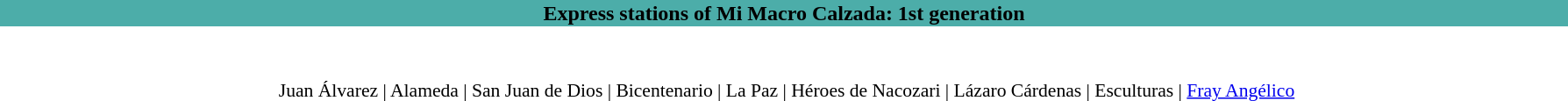<table style="margin: 0 2em 0 2em;" align="center">
<tr>
<th style="background:#4CADA9" width="100%" align="center"><span><strong>Express stations of Mi Macro Calzada: 1st generation</strong></span></th>
<th></th>
</tr>
<tr>
<td style="font-size: 90%;" align="center"><br><table>
<tr>
<th></th>
<td><br>Juan Álvarez | Alameda | San Juan de Dios  | Bicentenario  | La Paz | Héroes de Nacozari | Lázaro Cárdenas | Esculturas | <a href='#'>Fray Angélico</a> </td>
</tr>
<tr>
</tr>
</table>
</td>
</tr>
</table>
